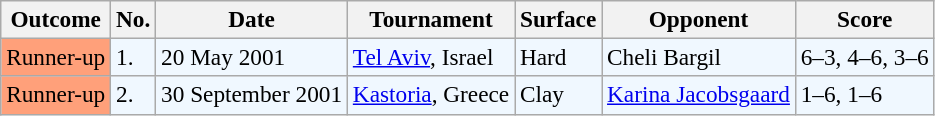<table class="sortable wikitable" style=font-size:97%>
<tr>
<th>Outcome</th>
<th>No.</th>
<th>Date</th>
<th>Tournament</th>
<th>Surface</th>
<th>Opponent</th>
<th>Score</th>
</tr>
<tr style="background:#f0f8ff;">
<td style="background:#ffa07a;">Runner-up</td>
<td>1.</td>
<td>20 May 2001</td>
<td><a href='#'>Tel Aviv</a>, Israel</td>
<td>Hard</td>
<td> Cheli Bargil</td>
<td>6–3, 4–6, 3–6</td>
</tr>
<tr style="background:#f0f8ff;">
<td style="background:#ffa07a;">Runner-up</td>
<td>2.</td>
<td>30 September 2001</td>
<td><a href='#'>Kastoria</a>, Greece</td>
<td>Clay</td>
<td> <a href='#'>Karina Jacobsgaard</a></td>
<td>1–6, 1–6</td>
</tr>
</table>
